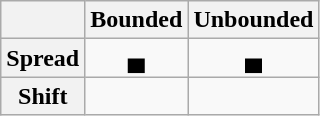<table class = "wikitable" style = "text-align: center">
<tr>
<th></th>
<th>Bounded</th>
<th>Unbounded</th>
</tr>
<tr>
<th>Spread</th>
<td><span>▄</span></td>
<td><span>▄</span></td>
</tr>
<tr>
<th>Shift</th>
<td></td>
<td></td>
</tr>
</table>
